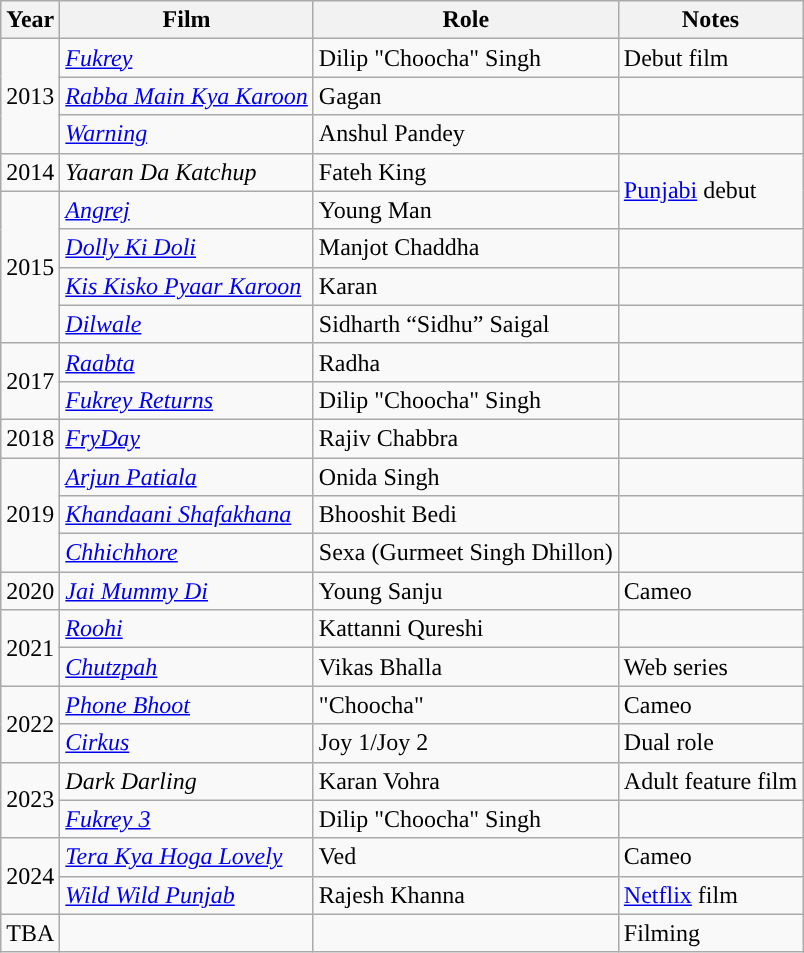<table class="wikitable sortable plainrowheaders">
<tr>
<th scope=col>Year</th>
<th Scope=col>Film</th>
<th Scope=col>Role</th>
<th Scope=col>Notes</th>
</tr>
<tr>
<td rowspan="3">2013</td>
<td><em><a href='#'>Fukrey</a></em></td>
<td>Dilip "Choocha" Singh</td>
<td>Debut film</td>
</tr>
<tr>
<td><em><a href='#'>Rabba Main Kya Karoon</a></em></td>
<td>Gagan</td>
<td></td>
</tr>
<tr>
<td><em><a href='#'>Warning</a></em></td>
<td>Anshul Pandey</td>
<td></td>
</tr>
<tr>
<td>2014</td>
<td><em>Yaaran Da Katchup</em></td>
<td>Fateh King</td>
<td rowspan=2><a href='#'>Punjabi</a> debut</td>
</tr>
<tr>
<td rowspan="4">2015</td>
<td><em><a href='#'>Angrej</a></em></td>
<td>Young Man</td>
</tr>
<tr>
<td><em><a href='#'>Dolly Ki Doli</a></em></td>
<td>Manjot Chaddha</td>
<td></td>
</tr>
<tr>
<td><em><a href='#'>Kis Kisko Pyaar Karoon</a></em></td>
<td>Karan</td>
<td></td>
</tr>
<tr>
<td><em><a href='#'>Dilwale</a></em></td>
<td>Sidharth “Sidhu” Saigal</td>
<td></td>
</tr>
<tr>
<td rowspan="2">2017</td>
<td><em><a href='#'>Raabta</a></em></td>
<td>Radha</td>
<td></td>
</tr>
<tr>
<td><em><a href='#'>Fukrey Returns</a></em></td>
<td>Dilip "Choocha" Singh</td>
<td></td>
</tr>
<tr>
<td>2018</td>
<td><em><a href='#'>FryDay</a></em></td>
<td>Rajiv Chabbra</td>
<td></td>
</tr>
<tr>
<td rowspan=3>2019</td>
<td><em><a href='#'>Arjun Patiala</a></em></td>
<td>Onida Singh</td>
<td></td>
</tr>
<tr>
<td><em><a href='#'>Khandaani Shafakhana</a></em></td>
<td>Bhooshit Bedi</td>
<td></td>
</tr>
<tr>
<td><em><a href='#'>Chhichhore</a></em></td>
<td>Sexa (Gurmeet Singh Dhillon)</td>
<td></td>
</tr>
<tr>
<td>2020</td>
<td><em><a href='#'>Jai Mummy Di</a></em></td>
<td>Young Sanju</td>
<td>Cameo</td>
</tr>
<tr>
<td rowspan='2'>2021</td>
<td><em><a href='#'>Roohi</a></em></td>
<td>Kattanni Qureshi</td>
<td></td>
</tr>
<tr>
<td><em><a href='#'>Chutzpah</a></em></td>
<td>Vikas Bhalla</td>
<td>Web series</td>
</tr>
<tr>
<td rowspan='2'>2022</td>
<td><em><a href='#'>Phone Bhoot</a></em></td>
<td>"Choocha"</td>
<td>Cameo</td>
</tr>
<tr>
<td><a href='#'><em>Cirkus</em></a></td>
<td>Joy 1/Joy 2</td>
<td>Dual role</td>
</tr>
<tr>
<td rowspan="2">2023</td>
<td><em>Dark Darling</em></td>
<td>Karan Vohra</td>
<td>Adult feature film</td>
</tr>
<tr>
<td><em><a href='#'>Fukrey 3</a></em></td>
<td>Dilip "Choocha" Singh</td>
<td></td>
</tr>
<tr>
<td rowspan="2">2024</td>
<td><em><a href='#'>Tera Kya Hoga Lovely</a></em></td>
<td>Ved</td>
<td>Cameo</td>
</tr>
<tr>
<td><em><a href='#'>Wild Wild Punjab</a></em></td>
<td>Rajesh Khanna</td>
<td><a href='#'>Netflix</a> film</td>
</tr>
<tr>
<td>TBA</td>
<td></td>
<td></td>
<td>Filming</td>
</tr>
</table>
